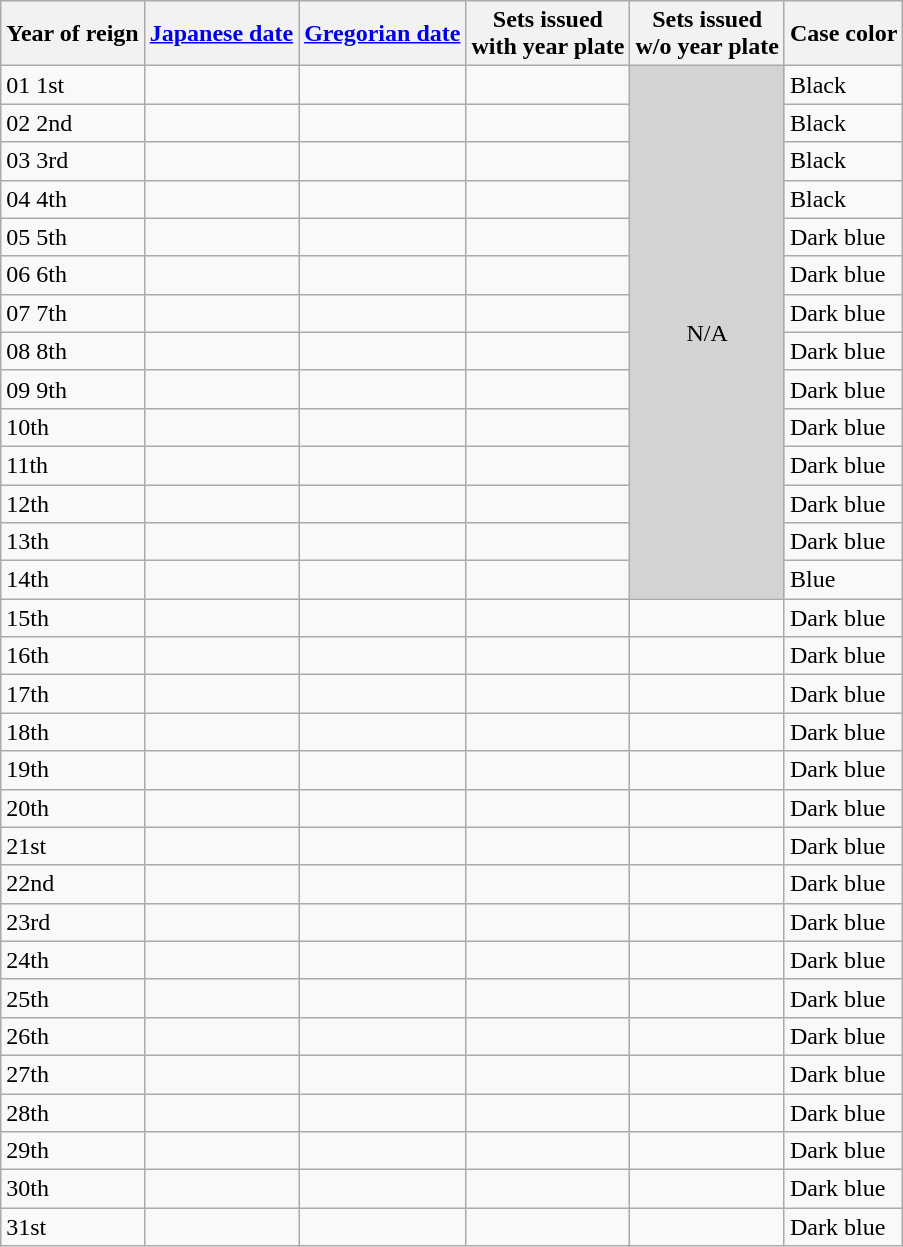<table class="wikitable sortable">
<tr>
<th>Year of reign</th>
<th class="unsortable"><a href='#'>Japanese date</a></th>
<th><a href='#'>Gregorian date</a></th>
<th>Sets issued<br>with year plate</th>
<th>Sets issued<br>w/o year plate</th>
<th>Case color</th>
</tr>
<tr>
<td><span>01</span> 1st</td>
<td></td>
<td></td>
<td></td>
<td rowspan="14" style="background:lightgrey;" align="center">N/A</td>
<td>Black</td>
</tr>
<tr>
<td><span>02</span> 2nd</td>
<td></td>
<td></td>
<td></td>
<td>Black</td>
</tr>
<tr>
<td><span>03</span> 3rd</td>
<td></td>
<td></td>
<td></td>
<td>Black</td>
</tr>
<tr>
<td><span>04</span> 4th</td>
<td></td>
<td></td>
<td></td>
<td>Black</td>
</tr>
<tr>
<td><span>05</span> 5th</td>
<td></td>
<td></td>
<td></td>
<td>Dark blue</td>
</tr>
<tr>
<td><span>06</span> 6th</td>
<td></td>
<td></td>
<td></td>
<td>Dark blue</td>
</tr>
<tr>
<td><span>07</span> 7th</td>
<td></td>
<td></td>
<td></td>
<td>Dark blue</td>
</tr>
<tr>
<td><span>08</span> 8th</td>
<td></td>
<td></td>
<td></td>
<td>Dark blue</td>
</tr>
<tr>
<td><span>09</span> 9th</td>
<td></td>
<td></td>
<td></td>
<td>Dark blue</td>
</tr>
<tr>
<td>10th</td>
<td></td>
<td></td>
<td></td>
<td>Dark blue</td>
</tr>
<tr>
<td>11th</td>
<td></td>
<td></td>
<td></td>
<td>Dark blue</td>
</tr>
<tr>
<td>12th</td>
<td></td>
<td></td>
<td></td>
<td>Dark blue</td>
</tr>
<tr>
<td>13th</td>
<td></td>
<td></td>
<td></td>
<td>Dark blue</td>
</tr>
<tr>
<td>14th</td>
<td></td>
<td></td>
<td></td>
<td>Blue</td>
</tr>
<tr>
<td>15th</td>
<td></td>
<td></td>
<td></td>
<td></td>
<td>Dark blue</td>
</tr>
<tr>
<td>16th</td>
<td></td>
<td></td>
<td></td>
<td></td>
<td>Dark blue</td>
</tr>
<tr>
<td>17th</td>
<td></td>
<td></td>
<td></td>
<td></td>
<td>Dark blue</td>
</tr>
<tr>
<td>18th</td>
<td></td>
<td></td>
<td></td>
<td></td>
<td>Dark blue</td>
</tr>
<tr>
<td>19th</td>
<td></td>
<td></td>
<td></td>
<td></td>
<td>Dark blue</td>
</tr>
<tr>
<td>20th</td>
<td></td>
<td></td>
<td></td>
<td></td>
<td>Dark blue</td>
</tr>
<tr>
<td>21st</td>
<td></td>
<td></td>
<td></td>
<td></td>
<td>Dark blue</td>
</tr>
<tr>
<td>22nd</td>
<td></td>
<td></td>
<td></td>
<td></td>
<td>Dark blue</td>
</tr>
<tr>
<td>23rd</td>
<td></td>
<td></td>
<td></td>
<td></td>
<td>Dark blue</td>
</tr>
<tr>
<td>24th</td>
<td></td>
<td></td>
<td></td>
<td></td>
<td>Dark blue</td>
</tr>
<tr>
<td>25th</td>
<td></td>
<td></td>
<td></td>
<td></td>
<td>Dark blue</td>
</tr>
<tr>
<td>26th</td>
<td></td>
<td></td>
<td></td>
<td></td>
<td>Dark blue</td>
</tr>
<tr>
<td>27th</td>
<td></td>
<td></td>
<td></td>
<td></td>
<td>Dark blue</td>
</tr>
<tr>
<td>28th</td>
<td></td>
<td></td>
<td></td>
<td></td>
<td>Dark blue</td>
</tr>
<tr>
<td>29th</td>
<td></td>
<td></td>
<td></td>
<td></td>
<td>Dark blue</td>
</tr>
<tr>
<td>30th</td>
<td></td>
<td></td>
<td></td>
<td></td>
<td>Dark blue</td>
</tr>
<tr>
<td>31st</td>
<td></td>
<td></td>
<td></td>
<td></td>
<td>Dark blue</td>
</tr>
</table>
